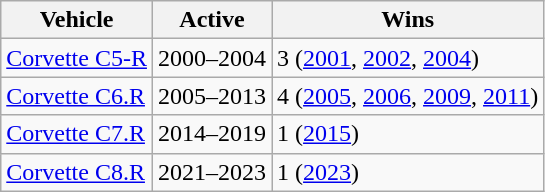<table class="wikitable">
<tr>
<th>Vehicle</th>
<th>Active</th>
<th>Wins</th>
</tr>
<tr>
<td><a href='#'>Corvette C5-R</a></td>
<td>2000–2004</td>
<td>3 (<a href='#'>2001</a>, <a href='#'>2002</a>, <a href='#'>2004</a>)</td>
</tr>
<tr>
<td><a href='#'>Corvette C6.R</a></td>
<td>2005–2013</td>
<td>4 (<a href='#'>2005</a>, <a href='#'>2006</a>, <a href='#'>2009</a>, <a href='#'>2011</a>)</td>
</tr>
<tr>
<td><a href='#'>Corvette C7.R</a></td>
<td>2014–2019</td>
<td>1 (<a href='#'>2015</a>)</td>
</tr>
<tr>
<td><a href='#'>Corvette C8.R</a></td>
<td>2021–2023</td>
<td>1 (<a href='#'>2023</a>)</td>
</tr>
</table>
